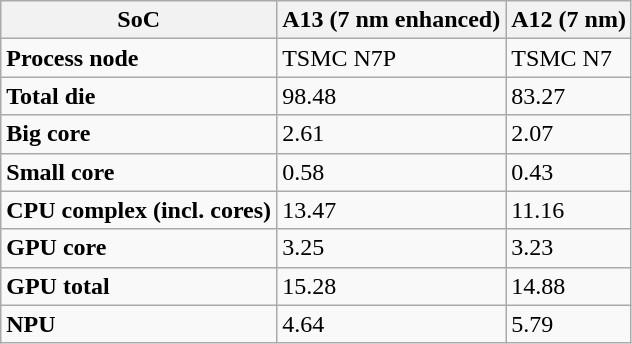<table class="wikitable">
<tr>
<th>SoC</th>
<th>A13 (7 nm enhanced)</th>
<th>A12 (7 nm)</th>
</tr>
<tr>
<td><strong>Process node</strong></td>
<td>TSMC N7P</td>
<td>TSMC N7</td>
</tr>
<tr>
<td><strong>Total die</strong></td>
<td>98.48</td>
<td>83.27</td>
</tr>
<tr>
<td><strong>Big core</strong></td>
<td>2.61</td>
<td>2.07</td>
</tr>
<tr>
<td><strong>Small core</strong></td>
<td>0.58</td>
<td>0.43</td>
</tr>
<tr>
<td><strong>CPU complex (incl. cores)</strong></td>
<td>13.47</td>
<td>11.16</td>
</tr>
<tr>
<td><strong>GPU core</strong></td>
<td>3.25</td>
<td>3.23</td>
</tr>
<tr>
<td><strong>GPU total</strong></td>
<td>15.28</td>
<td>14.88</td>
</tr>
<tr>
<td><strong>NPU</strong></td>
<td>4.64</td>
<td>5.79</td>
</tr>
</table>
